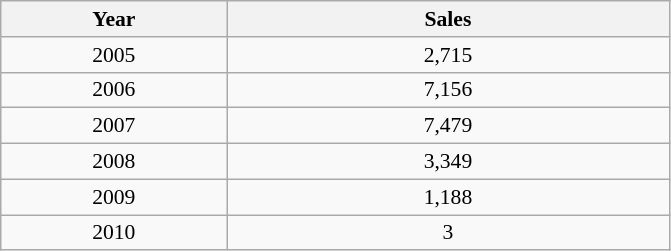<table class="wikitable" style="font-size:90%; text-align:center">
<tr>
<th style="width:10em">Year</th>
<th style="width:20em">Sales</th>
</tr>
<tr>
<td>2005</td>
<td>2,715</td>
</tr>
<tr>
<td>2006</td>
<td>7,156</td>
</tr>
<tr>
<td>2007</td>
<td>7,479</td>
</tr>
<tr>
<td>2008</td>
<td>3,349</td>
</tr>
<tr>
<td>2009</td>
<td>1,188</td>
</tr>
<tr>
<td>2010</td>
<td>3</td>
</tr>
</table>
